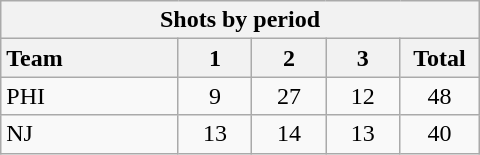<table class="wikitable" style="width:20em; text-align:right;">
<tr>
<th colspan=6>Shots by period</th>
</tr>
<tr>
<th style="width:8em; text-align:left;">Team</th>
<th style="width:3em;">1</th>
<th style="width:3em;">2</th>
<th style="width:3em;">3</th>
<th style="width:3em;">Total</th>
</tr>
<tr>
<td style="text-align:left;">PHI</td>
<td align=center>9</td>
<td align=center>27</td>
<td align=center>12</td>
<td align=center>48</td>
</tr>
<tr>
<td style="text-align:left;">NJ</td>
<td align=center>13</td>
<td align=center>14</td>
<td align=center>13</td>
<td align=center>40</td>
</tr>
</table>
